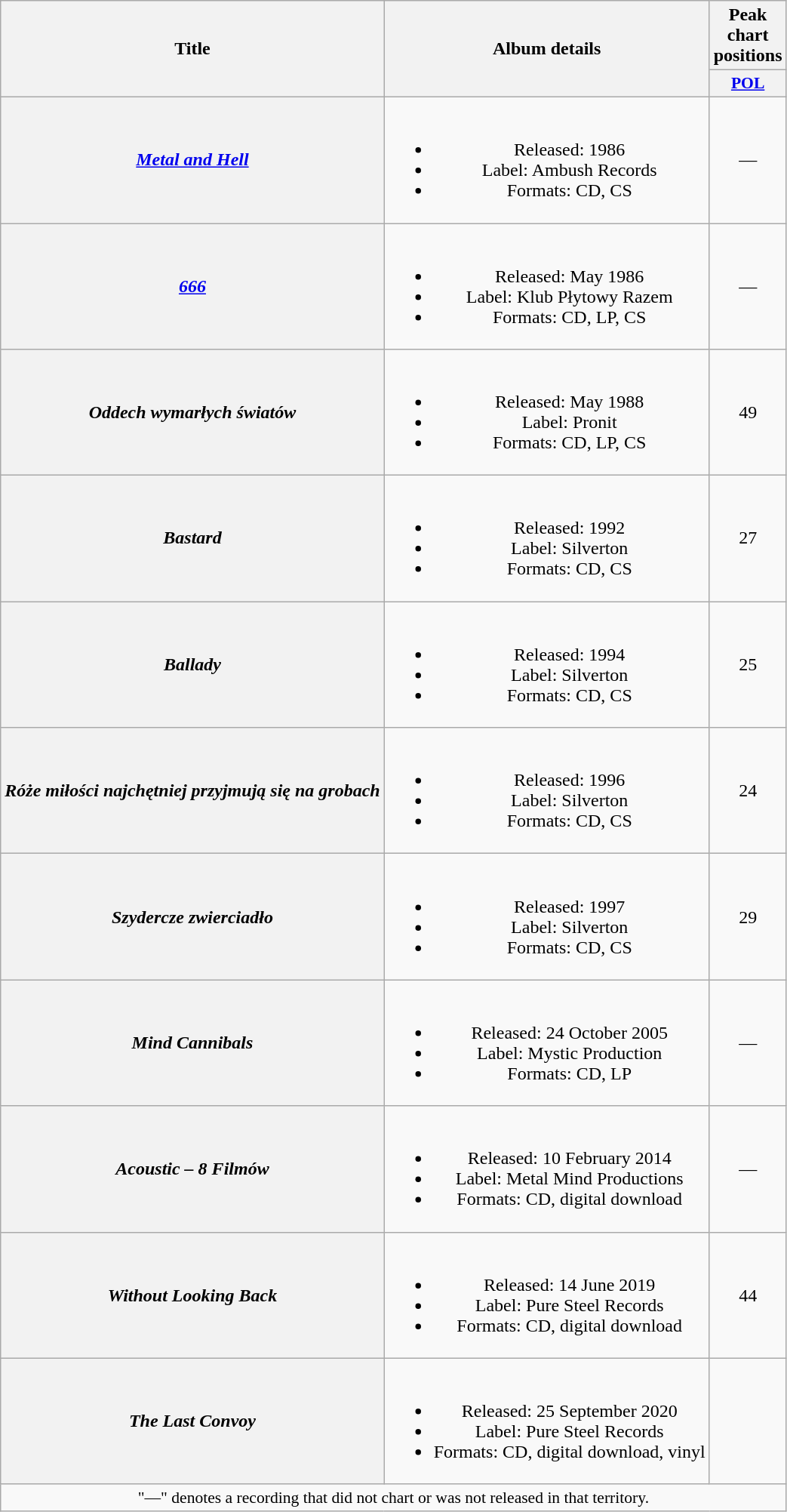<table class="wikitable plainrowheaders" style="text-align:center;">
<tr>
<th scope="col" rowspan="2">Title</th>
<th scope="col" rowspan="2">Album details</th>
<th scope="col" colspan="1">Peak chart positions</th>
</tr>
<tr>
<th scope="col" style="width:3em;font-size:90%;"><a href='#'>POL</a><br></th>
</tr>
<tr>
<th scope="row"><em><a href='#'>Metal and Hell</a></em></th>
<td><br><ul><li>Released: 1986</li><li>Label: Ambush Records</li><li>Formats: CD, CS</li></ul></td>
<td>—</td>
</tr>
<tr>
<th scope="row"><em><a href='#'>666</a></em></th>
<td><br><ul><li>Released: May 1986</li><li>Label: Klub Płytowy Razem</li><li>Formats: CD, LP, CS</li></ul></td>
<td>—</td>
</tr>
<tr>
<th scope="row"><em>Oddech wymarłych światów</em></th>
<td><br><ul><li>Released: May 1988</li><li>Label: Pronit</li><li>Formats: CD, LP, CS</li></ul></td>
<td>49</td>
</tr>
<tr>
<th scope="row"><em>Bastard</em></th>
<td><br><ul><li>Released: 1992</li><li>Label: Silverton</li><li>Formats: CD, CS</li></ul></td>
<td>27</td>
</tr>
<tr>
<th scope="row"><em>Ballady</em></th>
<td><br><ul><li>Released: 1994</li><li>Label: Silverton</li><li>Formats: CD, CS</li></ul></td>
<td>25</td>
</tr>
<tr>
<th scope="row"><em>Róże miłości najchętniej przyjmują się na grobach</em></th>
<td><br><ul><li>Released: 1996</li><li>Label: Silverton</li><li>Formats: CD, CS</li></ul></td>
<td>24</td>
</tr>
<tr>
<th scope="row"><em>Szydercze zwierciadło</em></th>
<td><br><ul><li>Released: 1997</li><li>Label: Silverton</li><li>Formats: CD, CS</li></ul></td>
<td>29</td>
</tr>
<tr>
<th scope="row"><em>Mind Cannibals</em></th>
<td><br><ul><li>Released: 24 October 2005</li><li>Label: Mystic Production</li><li>Formats: CD, LP</li></ul></td>
<td>—</td>
</tr>
<tr>
<th scope="row"><em>Acoustic – 8 Filmów</em></th>
<td><br><ul><li>Released: 10 February 2014</li><li>Label: Metal Mind Productions</li><li>Formats: CD, digital download</li></ul></td>
<td>—</td>
</tr>
<tr>
<th scope="row"><em>Without Looking Back</em></th>
<td><br><ul><li>Released: 14 June 2019</li><li>Label: Pure Steel Records</li><li>Formats: CD, digital download</li></ul></td>
<td>44</td>
</tr>
<tr>
<th scope="row"><em>The Last Convoy</em></th>
<td><br><ul><li>Released: 25 September 2020</li><li>Label: Pure Steel Records</li><li>Formats: CD, digital download, vinyl</li></ul></td>
</tr>
<tr>
<td colspan="15" style="font-size:90%">"—" denotes a recording that did not chart or was not released in that territory.</td>
</tr>
</table>
